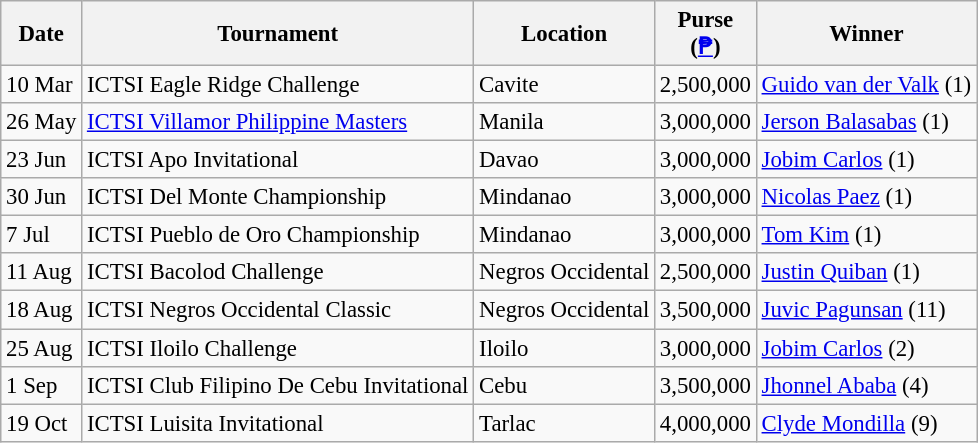<table class="wikitable" style="font-size:95%">
<tr>
<th>Date</th>
<th>Tournament</th>
<th>Location</th>
<th>Purse<br>(<a href='#'>₱</a>)</th>
<th>Winner</th>
</tr>
<tr>
<td>10 Mar</td>
<td>ICTSI Eagle Ridge Challenge</td>
<td>Cavite</td>
<td align=right>2,500,000</td>
<td> <a href='#'>Guido van der Valk</a> (1)</td>
</tr>
<tr>
<td>26 May</td>
<td><a href='#'>ICTSI Villamor Philippine Masters</a></td>
<td>Manila</td>
<td align=right>3,000,000</td>
<td> <a href='#'>Jerson Balasabas</a> (1)</td>
</tr>
<tr>
<td>23 Jun</td>
<td>ICTSI Apo Invitational</td>
<td>Davao</td>
<td align=right>3,000,000</td>
<td> <a href='#'>Jobim Carlos</a> (1)</td>
</tr>
<tr>
<td>30 Jun</td>
<td>ICTSI Del Monte Championship</td>
<td>Mindanao</td>
<td align=right>3,000,000</td>
<td> <a href='#'>Nicolas Paez</a> (1)</td>
</tr>
<tr>
<td>7 Jul</td>
<td>ICTSI Pueblo de Oro Championship</td>
<td>Mindanao</td>
<td align=right>3,000,000</td>
<td> <a href='#'>Tom Kim</a> (1)</td>
</tr>
<tr>
<td>11 Aug</td>
<td>ICTSI Bacolod Challenge</td>
<td>Negros Occidental</td>
<td align=right>2,500,000</td>
<td> <a href='#'>Justin Quiban</a> (1)</td>
</tr>
<tr>
<td>18 Aug</td>
<td>ICTSI Negros Occidental Classic</td>
<td>Negros Occidental</td>
<td align=right>3,500,000</td>
<td> <a href='#'>Juvic Pagunsan</a> (11)</td>
</tr>
<tr>
<td>25 Aug</td>
<td>ICTSI Iloilo Challenge</td>
<td>Iloilo</td>
<td align=right>3,000,000</td>
<td> <a href='#'>Jobim Carlos</a> (2)</td>
</tr>
<tr>
<td>1 Sep</td>
<td>ICTSI Club Filipino De Cebu Invitational</td>
<td>Cebu</td>
<td align=right>3,500,000</td>
<td> <a href='#'>Jhonnel Ababa</a> (4)</td>
</tr>
<tr>
<td>19 Oct</td>
<td>ICTSI Luisita Invitational</td>
<td>Tarlac</td>
<td align=right>4,000,000</td>
<td> <a href='#'>Clyde Mondilla</a> (9)</td>
</tr>
</table>
